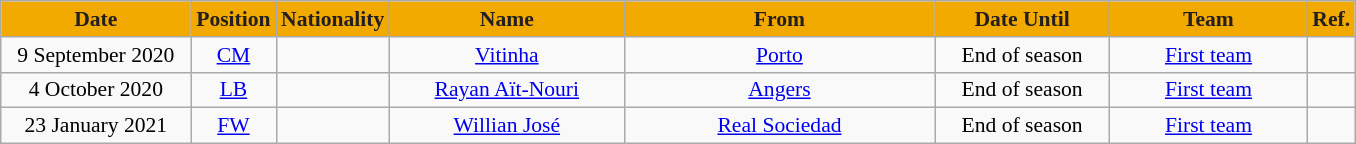<table class="wikitable"  style="text-align:center; font-size:90%; ">
<tr>
<th style="background:#F2A900; color:#231F20; width:120px;">Date</th>
<th style="background:#F2A900; color:#231F20; width:50px;">Position</th>
<th style="background:#F2A900; color:#231F20; width:50px;">Nationality</th>
<th style="background:#F2A900; color:#231F20; width:150px;">Name</th>
<th style="background:#F2A900; color:#231F20; width:200px;">From</th>
<th style="background:#F2A900; color:#231F20; width:110px;">Date Until</th>
<th style="background:#F2A900; color:#231F20; width:125px;">Team</th>
<th style="background:#F2A900; color:#231F20; width:25px;">Ref.</th>
</tr>
<tr>
<td>9 September 2020</td>
<td><a href='#'>CM</a></td>
<td></td>
<td><a href='#'>Vitinha</a></td>
<td> <a href='#'>Porto</a></td>
<td>End of season</td>
<td><a href='#'>First team</a></td>
<td></td>
</tr>
<tr>
<td>4 October 2020</td>
<td><a href='#'>LB</a></td>
<td></td>
<td><a href='#'>Rayan Aït-Nouri</a></td>
<td> <a href='#'>Angers</a></td>
<td>End of season</td>
<td><a href='#'>First team</a></td>
<td></td>
</tr>
<tr>
<td>23 January 2021</td>
<td><a href='#'>FW</a></td>
<td></td>
<td><a href='#'>Willian José</a></td>
<td> <a href='#'>Real Sociedad</a></td>
<td>End of season</td>
<td><a href='#'>First team</a></td>
<td></td>
</tr>
</table>
